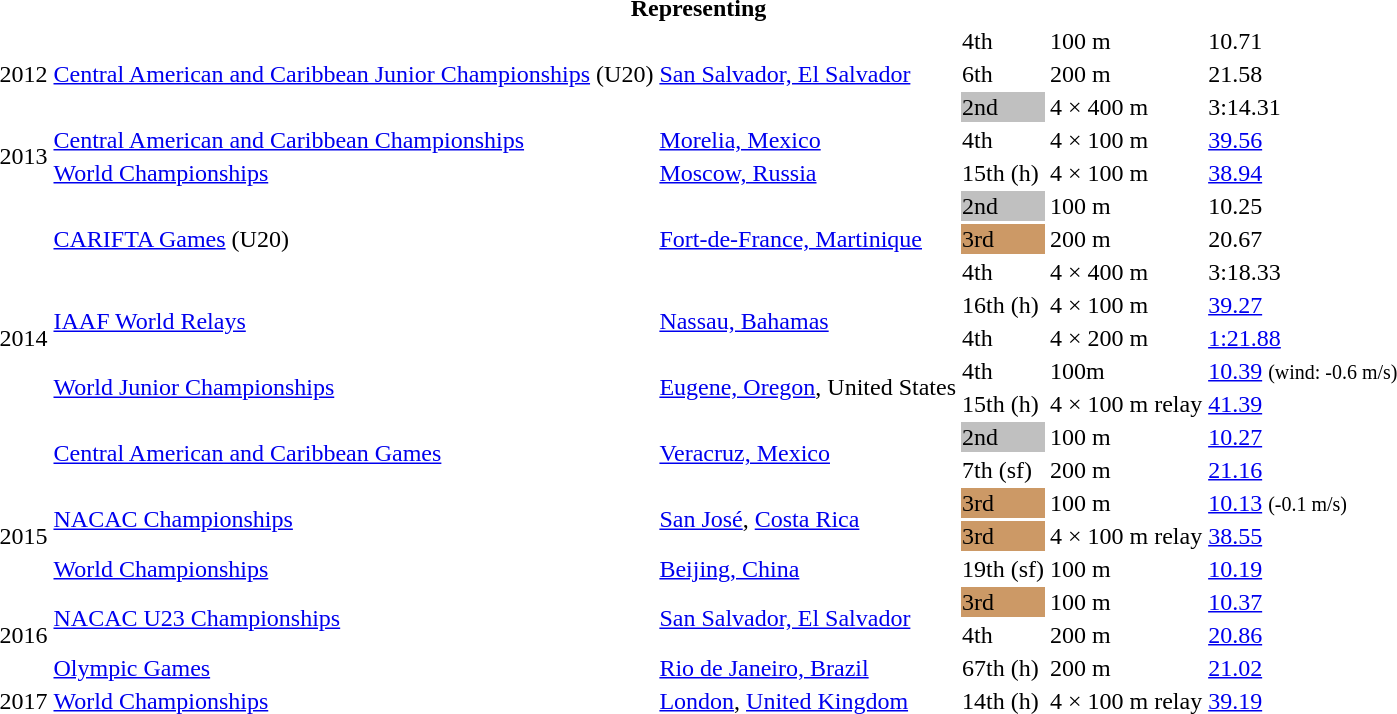<table>
<tr>
<th colspan="6">Representing </th>
</tr>
<tr>
<td rowspan=3>2012</td>
<td rowspan=3><a href='#'>Central American and Caribbean Junior Championships</a> (U20)</td>
<td rowspan=3><a href='#'>San Salvador, El Salvador</a></td>
<td>4th</td>
<td>100 m</td>
<td>10.71</td>
</tr>
<tr>
<td>6th</td>
<td>200 m</td>
<td>21.58</td>
</tr>
<tr>
<td bgcolor=silver>2nd</td>
<td>4 × 400 m</td>
<td>3:14.31</td>
</tr>
<tr>
<td rowspan=2>2013</td>
<td><a href='#'>Central American and Caribbean Championships</a></td>
<td><a href='#'>Morelia, Mexico</a></td>
<td>4th</td>
<td>4 × 100 m</td>
<td><a href='#'>39.56</a></td>
</tr>
<tr>
<td><a href='#'>World Championships</a></td>
<td><a href='#'>Moscow, Russia</a></td>
<td>15th (h)</td>
<td>4 × 100 m</td>
<td><a href='#'>38.94</a></td>
</tr>
<tr>
<td rowspan=9>2014</td>
<td rowspan=3><a href='#'>CARIFTA Games</a> (U20)</td>
<td rowspan=3><a href='#'>Fort-de-France, Martinique</a></td>
<td bgcolor=silver>2nd</td>
<td>100 m</td>
<td>10.25</td>
</tr>
<tr>
<td bgcolor=cc9966>3rd</td>
<td>200 m</td>
<td>20.67</td>
</tr>
<tr>
<td>4th</td>
<td>4 × 400 m</td>
<td>3:18.33</td>
</tr>
<tr>
<td rowspan=2><a href='#'>IAAF World Relays</a></td>
<td rowspan=2><a href='#'>Nassau, Bahamas</a></td>
<td>16th (h)</td>
<td>4 × 100 m</td>
<td><a href='#'>39.27</a></td>
</tr>
<tr>
<td>4th</td>
<td>4 × 200 m</td>
<td><a href='#'>1:21.88</a></td>
</tr>
<tr>
<td rowspan=2><a href='#'>World Junior Championships</a></td>
<td rowspan=2><a href='#'>Eugene, Oregon</a>, United States</td>
<td>4th</td>
<td>100m</td>
<td><a href='#'>10.39</a> <small>(wind: -0.6 m/s)</small></td>
</tr>
<tr>
<td>15th (h)</td>
<td>4 × 100 m relay</td>
<td><a href='#'>41.39</a></td>
</tr>
<tr>
<td rowspan=2><a href='#'>Central American and Caribbean Games</a></td>
<td rowspan=2><a href='#'>Veracruz, Mexico</a></td>
<td bgcolor=silver>2nd</td>
<td>100 m</td>
<td><a href='#'>10.27</a></td>
</tr>
<tr>
<td>7th (sf)</td>
<td>200 m</td>
<td><a href='#'>21.16</a></td>
</tr>
<tr>
<td rowspan=3>2015</td>
<td rowspan=2><a href='#'>NACAC Championships</a></td>
<td rowspan=2><a href='#'>San José</a>, <a href='#'>Costa Rica</a></td>
<td bgcolor="cc9966">3rd</td>
<td>100 m</td>
<td><a href='#'>10.13</a> <small>(-0.1 m/s)</small></td>
</tr>
<tr>
<td bgcolor="cc9966">3rd</td>
<td>4 × 100 m relay</td>
<td><a href='#'>38.55</a></td>
</tr>
<tr>
<td><a href='#'>World Championships</a></td>
<td><a href='#'>Beijing, China</a></td>
<td>19th (sf)</td>
<td>100 m</td>
<td><a href='#'>10.19</a></td>
</tr>
<tr>
<td rowspan=3>2016</td>
<td rowspan=2><a href='#'>NACAC U23 Championships</a></td>
<td rowspan=2><a href='#'>San Salvador, El Salvador</a></td>
<td bgcolor="cc9966">3rd</td>
<td>100 m</td>
<td><a href='#'>10.37</a></td>
</tr>
<tr>
<td>4th</td>
<td>200 m</td>
<td><a href='#'>20.86</a></td>
</tr>
<tr>
<td><a href='#'>Olympic Games</a></td>
<td><a href='#'>Rio de Janeiro, Brazil</a></td>
<td>67th (h)</td>
<td>200 m</td>
<td><a href='#'>21.02</a></td>
</tr>
<tr>
<td>2017</td>
<td><a href='#'>World Championships</a></td>
<td><a href='#'>London</a>, <a href='#'>United Kingdom</a></td>
<td>14th (h)</td>
<td>4 × 100 m relay</td>
<td><a href='#'>39.19</a></td>
</tr>
</table>
